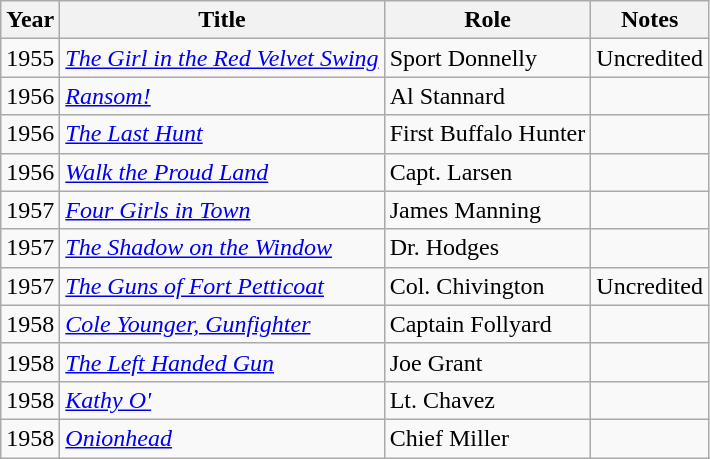<table class="wikitable">
<tr>
<th>Year</th>
<th>Title</th>
<th>Role</th>
<th>Notes</th>
</tr>
<tr>
<td>1955</td>
<td><em><a href='#'>The Girl in the Red Velvet Swing</a></em></td>
<td>Sport Donnelly</td>
<td>Uncredited</td>
</tr>
<tr>
<td>1956</td>
<td><em><a href='#'>Ransom!</a></em></td>
<td>Al Stannard</td>
<td></td>
</tr>
<tr>
<td>1956</td>
<td><em><a href='#'>The Last Hunt</a></em></td>
<td>First Buffalo Hunter</td>
<td></td>
</tr>
<tr>
<td>1956</td>
<td><em><a href='#'>Walk the Proud Land</a></em></td>
<td>Capt. Larsen</td>
<td></td>
</tr>
<tr>
<td>1957</td>
<td><em><a href='#'>Four Girls in Town</a></em></td>
<td>James Manning</td>
<td></td>
</tr>
<tr>
<td>1957</td>
<td><em><a href='#'>The Shadow on the Window</a></em></td>
<td>Dr. Hodges</td>
<td></td>
</tr>
<tr>
<td>1957</td>
<td><em><a href='#'>The Guns of Fort Petticoat</a></em></td>
<td>Col. Chivington</td>
<td>Uncredited</td>
</tr>
<tr>
<td>1958</td>
<td><em><a href='#'>Cole Younger, Gunfighter</a></em></td>
<td>Captain Follyard</td>
<td></td>
</tr>
<tr>
<td>1958</td>
<td><em><a href='#'>The Left Handed Gun</a></em></td>
<td>Joe Grant</td>
<td></td>
</tr>
<tr>
<td>1958</td>
<td><em><a href='#'>Kathy O'</a></em></td>
<td>Lt. Chavez</td>
<td></td>
</tr>
<tr>
<td>1958</td>
<td><em><a href='#'>Onionhead</a></em></td>
<td>Chief Miller</td>
<td></td>
</tr>
</table>
